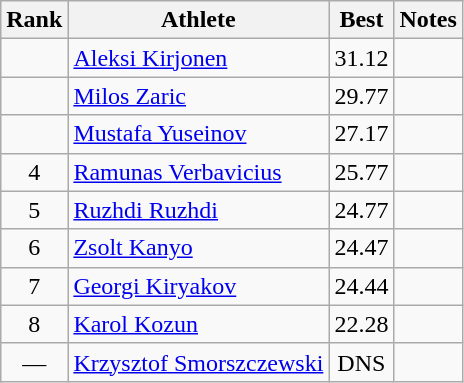<table class="wikitable sortable" style="text-align:center">
<tr>
<th>Rank</th>
<th>Athlete</th>
<th>Best</th>
<th>Notes</th>
</tr>
<tr>
<td></td>
<td style="text-align:left"><a href='#'>Aleksi Kirjonen</a><br></td>
<td>31.12</td>
<td></td>
</tr>
<tr>
<td></td>
<td style="text-align:left"><a href='#'>Milos Zaric</a><br></td>
<td>29.77</td>
<td></td>
</tr>
<tr>
<td></td>
<td style="text-align:left"><a href='#'>Mustafa Yuseinov</a><br></td>
<td>27.17</td>
<td></td>
</tr>
<tr>
<td>4</td>
<td style="text-align:left"><a href='#'>Ramunas Verbavicius</a><br></td>
<td>25.77</td>
<td></td>
</tr>
<tr>
<td>5</td>
<td style="text-align:left"><a href='#'>Ruzhdi Ruzhdi</a><br></td>
<td>24.77</td>
<td></td>
</tr>
<tr>
<td>6</td>
<td style="text-align:left"><a href='#'>Zsolt Kanyo</a><br></td>
<td>24.47</td>
<td></td>
</tr>
<tr>
<td>7</td>
<td style="text-align:left"><a href='#'>Georgi Kiryakov</a><br></td>
<td>24.44</td>
<td></td>
</tr>
<tr>
<td>8</td>
<td style="text-align:left"><a href='#'>Karol Kozun</a><br></td>
<td>22.28</td>
<td></td>
</tr>
<tr>
<td>—</td>
<td style="text-align:left"><a href='#'>Krzysztof Smorszczewski</a><br></td>
<td>DNS</td>
<td></td>
</tr>
</table>
